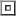<table>
<tr>
<td><br><table border=1>
<tr>
<td></td>
</tr>
</table>
</td>
</tr>
<tr>
</tr>
</table>
